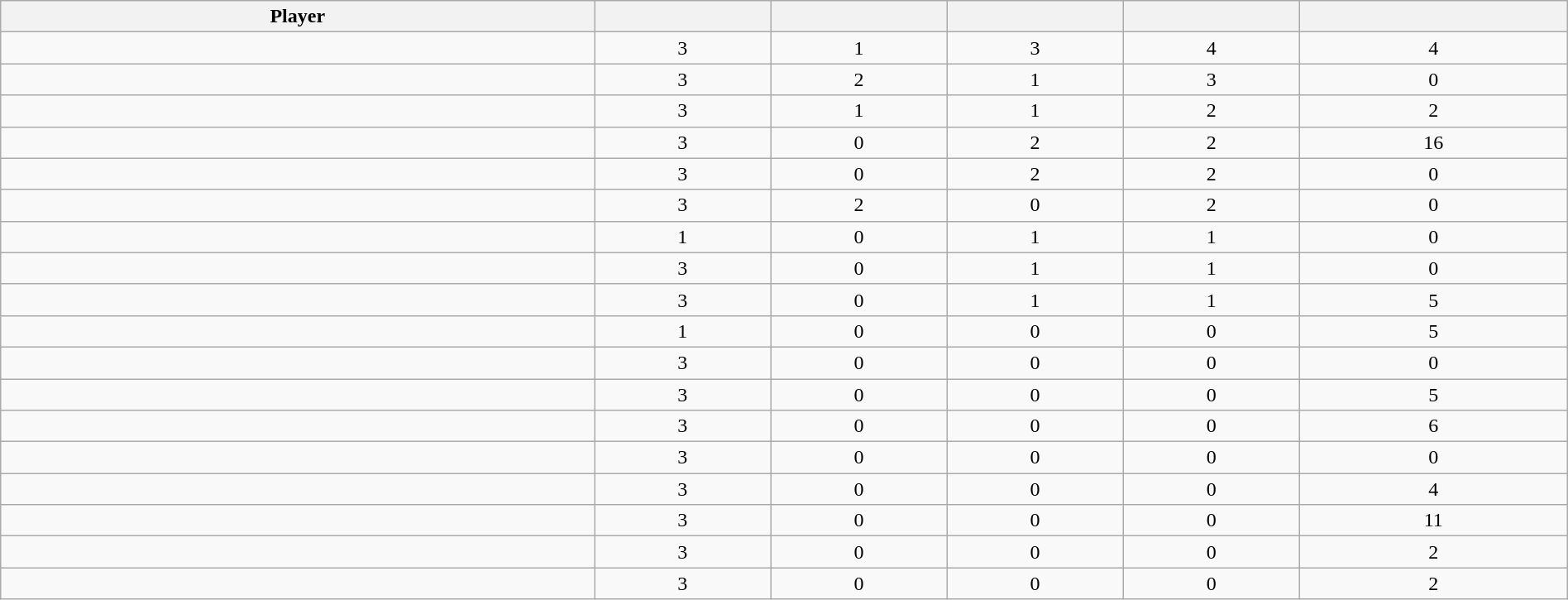<table class="wikitable sortable" style="width:100%;">
<tr align=center>
<th>Player</th>
<th></th>
<th></th>
<th></th>
<th></th>
<th></th>
</tr>
<tr align=center>
<td></td>
<td>3</td>
<td>1</td>
<td>3</td>
<td>4</td>
<td>4</td>
</tr>
<tr align=center>
<td></td>
<td>3</td>
<td>2</td>
<td>1</td>
<td>3</td>
<td>0</td>
</tr>
<tr align=center>
<td></td>
<td>3</td>
<td>1</td>
<td>1</td>
<td>2</td>
<td>2</td>
</tr>
<tr align=center>
<td></td>
<td>3</td>
<td>0</td>
<td>2</td>
<td>2</td>
<td>16</td>
</tr>
<tr align=center>
<td></td>
<td>3</td>
<td>0</td>
<td>2</td>
<td>2</td>
<td>0</td>
</tr>
<tr align=center>
<td></td>
<td>3</td>
<td>2</td>
<td>0</td>
<td>2</td>
<td>0</td>
</tr>
<tr align=center>
<td></td>
<td>1</td>
<td>0</td>
<td>1</td>
<td>1</td>
<td>0</td>
</tr>
<tr align=center>
<td></td>
<td>3</td>
<td>0</td>
<td>1</td>
<td>1</td>
<td>0</td>
</tr>
<tr align=center>
<td></td>
<td>3</td>
<td>0</td>
<td>1</td>
<td>1</td>
<td>5</td>
</tr>
<tr align=center>
<td></td>
<td>1</td>
<td>0</td>
<td>0</td>
<td>0</td>
<td>5</td>
</tr>
<tr align=center>
<td></td>
<td>3</td>
<td>0</td>
<td>0</td>
<td>0</td>
<td>0</td>
</tr>
<tr align=center>
<td></td>
<td>3</td>
<td>0</td>
<td>0</td>
<td>0</td>
<td>5</td>
</tr>
<tr align=center>
<td></td>
<td>3</td>
<td>0</td>
<td>0</td>
<td>0</td>
<td>6</td>
</tr>
<tr align=center>
<td></td>
<td>3</td>
<td>0</td>
<td>0</td>
<td>0</td>
<td>0</td>
</tr>
<tr align=center>
<td></td>
<td>3</td>
<td>0</td>
<td>0</td>
<td>0</td>
<td>4</td>
</tr>
<tr align=center>
<td></td>
<td>3</td>
<td>0</td>
<td>0</td>
<td>0</td>
<td>11</td>
</tr>
<tr align=center>
<td></td>
<td>3</td>
<td>0</td>
<td>0</td>
<td>0</td>
<td>2</td>
</tr>
<tr align=center>
<td></td>
<td>3</td>
<td>0</td>
<td>0</td>
<td>0</td>
<td>2</td>
</tr>
</table>
